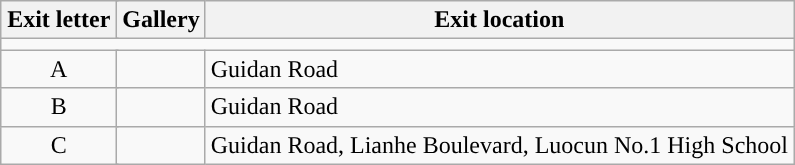<table class="wikitable">
<tr>
<th style="width:70px" colspan=2>Exit letter</th>
<th>Gallery</th>
<th>Exit location</th>
</tr>
<tr style="background:#">
<td colspan="4"></td>
</tr>
<tr>
<td align=center colspan=2>A</td>
<td></td>
<td>Guidan Road</td>
</tr>
<tr>
<td align=center colspan=2>B</td>
<td></td>
<td>Guidan Road</td>
</tr>
<tr>
<td align=center colspan=2>C</td>
<td></td>
<td>Guidan Road, Lianhe Boulevard, Luocun No.1 High School</td>
</tr>
</table>
